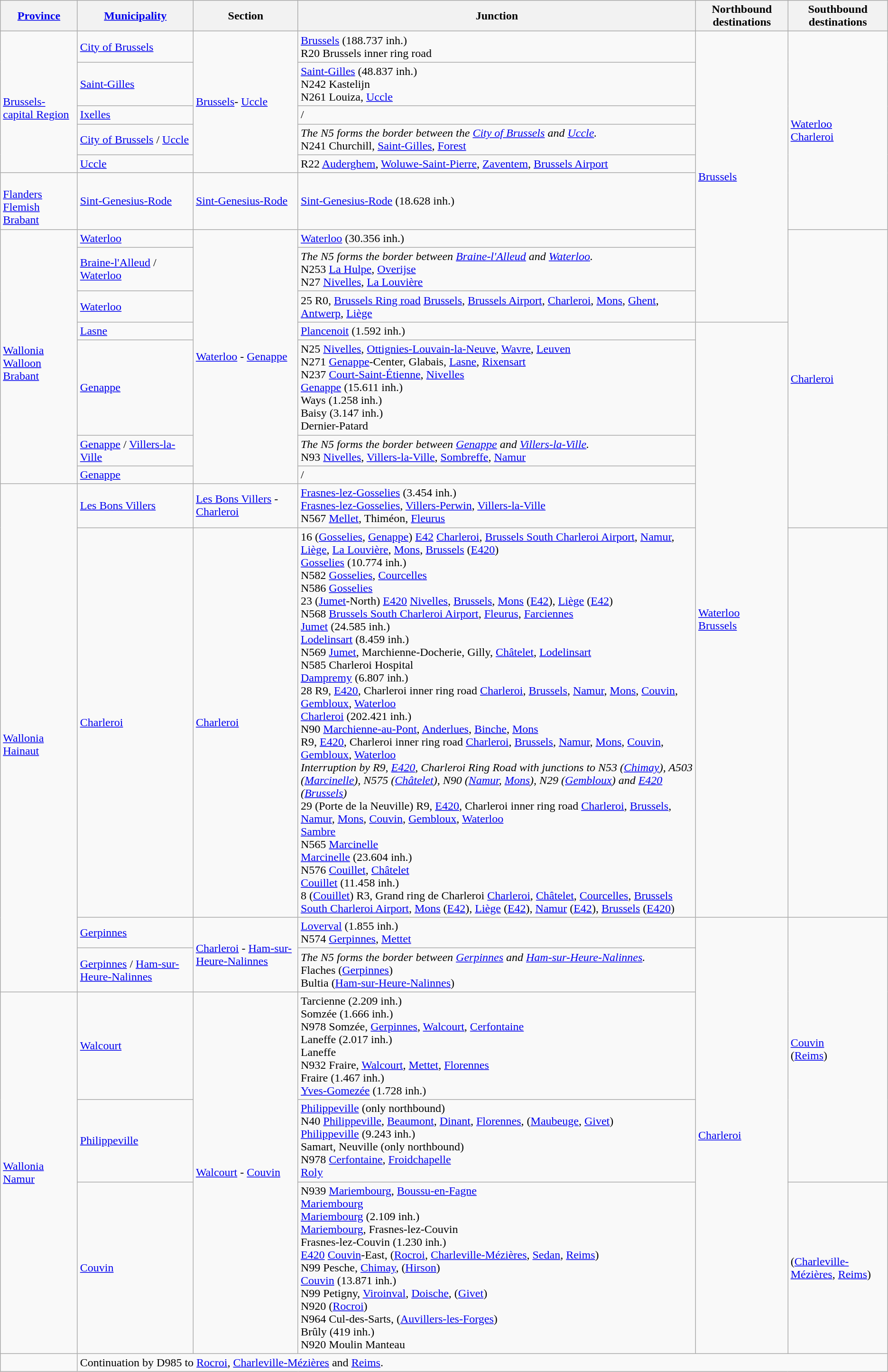<table class="wikitable">
<tr>
<th><a href='#'>Province</a></th>
<th><a href='#'>Municipality</a></th>
<th>Section</th>
<th>Junction</th>
<th>Northbound destinations</th>
<th>Southbound destinations</th>
</tr>
<tr>
<td rowspan="5"><br><a href='#'>Brussels-capital Region</a></td>
<td><a href='#'>City of Brussels</a></td>
<td rowspan="5"><a href='#'>Brussels</a>- <a href='#'>Uccle</a></td>
<td> <a href='#'>Brussels</a>  (188.737 inh.)<br> R20 Brussels inner ring road</td>
<td rowspan="9"><a href='#'>Brussels</a></td>
<td rowspan="6"><a href='#'>Waterloo</a><br><a href='#'>Charleroi</a></td>
</tr>
<tr>
<td><a href='#'>Saint-Gilles</a></td>
<td> <a href='#'>Saint-Gilles</a> (48.837 inh.)<br> N242 Kastelijn<br> N261 Louiza, <a href='#'>Uccle</a></td>
</tr>
<tr>
<td><a href='#'>Ixelles</a></td>
<td>/</td>
</tr>
<tr>
<td><a href='#'>City of Brussels</a> / <a href='#'>Uccle</a></td>
<td><em>The N5 forms the border between the <a href='#'>City of Brussels</a> and <a href='#'>Uccle</a>.</em><br> N241 Churchill, <a href='#'>Saint-Gilles</a>, <a href='#'>Forest</a></td>
</tr>
<tr>
<td><a href='#'>Uccle</a></td>
<td> R22 <a href='#'>Auderghem</a>, <a href='#'>Woluwe-Saint-Pierre</a>, <a href='#'>Zaventem</a>, <a href='#'>Brussels Airport</a></td>
</tr>
<tr>
<td><br><a href='#'>Flanders</a><br><a href='#'>Flemish Brabant</a></td>
<td><a href='#'>Sint-Genesius-Rode</a></td>
<td><a href='#'>Sint-Genesius-Rode</a></td>
<td> <a href='#'>Sint-Genesius-Rode</a> (18.628 inh.)</td>
</tr>
<tr>
<td rowspan="7"><br><a href='#'>Wallonia</a><br><a href='#'>Walloon Brabant</a></td>
<td><a href='#'>Waterloo</a></td>
<td rowspan="7"><a href='#'>Waterloo</a> - <a href='#'>Genappe</a></td>
<td> <a href='#'>Waterloo</a> (30.356 inh.)</td>
<td rowspan="8"><a href='#'>Charleroi</a></td>
</tr>
<tr>
<td><a href='#'>Braine-l'Alleud</a> / <a href='#'>Waterloo</a></td>
<td><em>The N5 forms the border between <a href='#'>Braine-l'Alleud</a> and <a href='#'>Waterloo</a>.</em><br> N253 <a href='#'>La Hulpe</a>, <a href='#'>Overijse</a><br> N27 <a href='#'>Nivelles</a>, <a href='#'>La Louvière</a></td>
</tr>
<tr>
<td><a href='#'>Waterloo</a></td>
<td> 25 R0, <a href='#'>Brussels Ring road</a> <a href='#'>Brussels</a>, <a href='#'>Brussels Airport</a>, <a href='#'>Charleroi</a>, <a href='#'>Mons</a>, <a href='#'>Ghent</a>, <a href='#'>Antwerp</a>, <a href='#'>Liège</a></td>
</tr>
<tr>
<td><a href='#'>Lasne</a></td>
<td> <a href='#'>Plancenoit</a> (1.592 inh.)</td>
<td rowspan="6"><a href='#'>Waterloo</a><br><a href='#'>Brussels</a></td>
</tr>
<tr>
<td><a href='#'>Genappe</a></td>
<td> N25 <a href='#'>Nivelles</a>, <a href='#'>Ottignies-Louvain-la-Neuve</a>, <a href='#'>Wavre</a>, <a href='#'>Leuven</a><br> N271 <a href='#'>Genappe</a>-Center, Glabais, <a href='#'>Lasne</a>, <a href='#'>Rixensart</a><br> N237 <a href='#'>Court-Saint-Étienne</a>, <a href='#'>Nivelles</a><br> <a href='#'>Genappe</a> (15.611 inh.)<br> Ways (1.258 inh.)<br> Baisy (3.147 inh.)<br> Dernier-Patard</td>
</tr>
<tr>
<td><a href='#'>Genappe</a> / <a href='#'>Villers-la-Ville</a></td>
<td><em>The N5 forms the border between <a href='#'>Genappe</a> and <a href='#'>Villers-la-Ville</a>.</em><br> N93 <a href='#'>Nivelles</a>, <a href='#'>Villers-la-Ville</a>, <a href='#'>Sombreffe</a>, <a href='#'>Namur</a></td>
</tr>
<tr>
<td><a href='#'>Genappe</a></td>
<td>/</td>
</tr>
<tr>
<td rowspan="4"><br><a href='#'>Wallonia</a><br><a href='#'>Hainaut</a></td>
<td><a href='#'>Les Bons Villers</a></td>
<td><a href='#'>Les Bons Villers</a> - <a href='#'>Charleroi</a></td>
<td> <a href='#'>Frasnes-lez-Gosselies</a> (3.454 inh.)<br> <a href='#'>Frasnes-lez-Gosselies</a>, <a href='#'>Villers-Perwin</a>, <a href='#'>Villers-la-Ville</a><br> N567 <a href='#'>Mellet</a>, Thiméon, <a href='#'>Fleurus</a></td>
</tr>
<tr>
<td><a href='#'>Charleroi</a></td>
<td><a href='#'>Charleroi</a></td>
<td> 16 (<a href='#'>Gosselies</a>, <a href='#'>Genappe</a>) <a href='#'>E42</a> <a href='#'>Charleroi</a>, <a href='#'>Brussels South Charleroi Airport</a>, <a href='#'>Namur</a>, <a href='#'>Liège</a>, <a href='#'>La Louvière</a>, <a href='#'>Mons</a>, <a href='#'>Brussels</a> (<a href='#'>E420</a>)<br> <a href='#'>Gosselies</a> (10.774 inh.)<br> N582 <a href='#'>Gosselies</a>, <a href='#'>Courcelles</a><br> N586 <a href='#'>Gosselies</a><br> 23 (<a href='#'>Jumet</a>-North) <a href='#'>E420</a> <a href='#'>Nivelles</a>, <a href='#'>Brussels</a>, <a href='#'>Mons</a> (<a href='#'>E42</a>), <a href='#'>Liège</a> (<a href='#'>E42</a>)<br> N568 <a href='#'>Brussels South Charleroi Airport</a>, <a href='#'>Fleurus</a>, <a href='#'>Farciennes</a><br> <a href='#'>Jumet</a> (24.585 inh.)<br> <a href='#'>Lodelinsart</a> (8.459 inh.)<br> N569 <a href='#'>Jumet</a>, Marchienne-Docherie, Gilly, <a href='#'>Châtelet</a>, <a href='#'>Lodelinsart</a><br> N585 Charleroi Hospital<br> <a href='#'>Dampremy</a> (6.807 inh.)<br> 28 R9, <a href='#'>E420</a>, Charleroi inner ring road <a href='#'>Charleroi</a>, <a href='#'>Brussels</a>, <a href='#'>Namur</a>, <a href='#'>Mons</a>, <a href='#'>Couvin</a>, <a href='#'>Gembloux</a>, <a href='#'>Waterloo</a><br> <a href='#'>Charleroi</a> (202.421 inh.)<br> N90 <a href='#'>Marchienne-au-Pont</a>, <a href='#'>Anderlues</a>, <a href='#'>Binche</a>, <a href='#'>Mons</a><br> R9, <a href='#'>E420</a>, Charleroi inner ring road <a href='#'>Charleroi</a>, <a href='#'>Brussels</a>, <a href='#'>Namur</a>, <a href='#'>Mons</a>, <a href='#'>Couvin</a>, <a href='#'>Gembloux</a>, <a href='#'>Waterloo</a><br><em>Interruption by R9, <a href='#'>E420</a>, Charleroi Ring Road with junctions to N53 (<a href='#'>Chimay</a>), A503 (<a href='#'>Marcinelle</a>), N575 (<a href='#'>Châtelet</a>), N90 (<a href='#'>Namur</a>, <a href='#'>Mons</a>), N29 (<a href='#'>Gembloux</a>) and <a href='#'>E420</a> (<a href='#'>Brussels</a>)</em><br> 29 (Porte de la Neuville) R9, <a href='#'>E420</a>, Charleroi inner ring road <a href='#'>Charleroi</a>, <a href='#'>Brussels</a>, <a href='#'>Namur</a>, <a href='#'>Mons</a>, <a href='#'>Couvin</a>, <a href='#'>Gembloux</a>, <a href='#'>Waterloo</a><br> <a href='#'>Sambre</a><br> N565 <a href='#'>Marcinelle</a><br> <a href='#'>Marcinelle</a> (23.604 inh.)<br> N576 <a href='#'>Couillet</a>, <a href='#'>Châtelet</a><br> <a href='#'>Couillet</a> (11.458 inh.)<br> 8 (<a href='#'>Couillet</a>) R3, Grand ring de Charleroi <a href='#'>Charleroi</a>, <a href='#'>Châtelet</a>, <a href='#'>Courcelles</a>, <a href='#'>Brussels South Charleroi Airport</a>, <a href='#'>Mons</a> (<a href='#'>E42</a>), <a href='#'>Liège</a> (<a href='#'>E42</a>), <a href='#'>Namur</a> (<a href='#'>E42</a>), <a href='#'>Brussels</a> (<a href='#'>E420</a>)</td>
<td></td>
</tr>
<tr>
<td><a href='#'>Gerpinnes</a></td>
<td rowspan="2"><a href='#'>Charleroi</a> - <a href='#'>Ham-sur-Heure-Nalinnes</a></td>
<td> <a href='#'>Loverval</a> (1.855 inh.)<br> N574 <a href='#'>Gerpinnes</a>, <a href='#'>Mettet</a></td>
<td rowspan="5"><a href='#'>Charleroi</a></td>
<td rowspan="4"><a href='#'>Couvin</a><br> (<a href='#'>Reims</a>)</td>
</tr>
<tr>
<td><a href='#'>Gerpinnes</a> / <a href='#'>Ham-sur-Heure-Nalinnes</a></td>
<td><em>The N5 forms the border between <a href='#'>Gerpinnes</a> and <a href='#'>Ham-sur-Heure-Nalinnes</a>.</em><br> Flaches (<a href='#'>Gerpinnes</a>)<br> Bultia (<a href='#'>Ham-sur-Heure-Nalinnes</a>)</td>
</tr>
<tr>
<td rowspan="3"> <a href='#'>Wallonia</a><br><a href='#'>Namur</a></td>
<td><a href='#'>Walcourt</a></td>
<td rowspan="3"><a href='#'>Walcourt</a> - <a href='#'>Couvin</a></td>
<td> Tarcienne (2.209 inh.)<br> Somzée (1.666 inh.)<br> N978 Somzée, <a href='#'>Gerpinnes</a>, <a href='#'>Walcourt</a>, <a href='#'>Cerfontaine</a><br> Laneffe (2.017 inh.)<br> Laneffe<br> N932 Fraire, <a href='#'>Walcourt</a>, <a href='#'>Mettet</a>, <a href='#'>Florennes</a><br> Fraire (1.467 inh.)<br> <a href='#'>Yves-Gomezée</a> (1.728 inh.)</td>
</tr>
<tr>
<td><a href='#'>Philippeville</a></td>
<td> <a href='#'>Philippeville</a> (only northbound)<br> N40 <a href='#'>Philippeville</a>, <a href='#'>Beaumont</a>, <a href='#'>Dinant</a>, <a href='#'>Florennes</a>,  (<a href='#'>Maubeuge</a>, <a href='#'>Givet</a>)<br> <a href='#'>Philippeville</a> (9.243 inh.)<br> Samart, Neuville (only northbound)<br> N978 <a href='#'>Cerfontaine</a>, <a href='#'>Froidchapelle</a><br> <a href='#'>Roly</a></td>
</tr>
<tr>
<td><a href='#'>Couvin</a></td>
<td> N939 <a href='#'>Mariembourg</a>, <a href='#'>Boussu-en-Fagne</a><br> <a href='#'>Mariembourg</a><br> <a href='#'>Mariembourg</a> (2.109 inh.)<br> <a href='#'>Mariembourg</a>, Frasnes-lez-Couvin<br> Frasnes-lez-Couvin (1.230 inh.)<br> <a href='#'>E420</a> <a href='#'>Couvin</a>-East,  (<a href='#'>Rocroi</a>, <a href='#'>Charleville-Mézières</a>, <a href='#'>Sedan</a>, <a href='#'>Reims</a>)<br> N99 Pesche, <a href='#'>Chimay</a>,  (<a href='#'>Hirson</a>)<br> <a href='#'>Couvin</a> (13.871 inh.)<br> N99 Petigny, <a href='#'>Viroinval</a>, <a href='#'>Doische</a>,  (<a href='#'>Givet</a>)<br> N920  (<a href='#'>Rocroi</a>)<br> N964 Cul-des-Sarts,  (<a href='#'>Auvillers-les-Forges</a>)<br> Brûly (419 inh.)<br> N920 Moulin Manteau</td>
<td> (<a href='#'>Charleville-Mézières</a>, <a href='#'>Reims</a>)</td>
</tr>
<tr>
<td></td>
<td colspan="5">Continuation by D985 to <a href='#'>Rocroi</a>, <a href='#'>Charleville-Mézières</a> and <a href='#'>Reims</a>.</td>
</tr>
</table>
